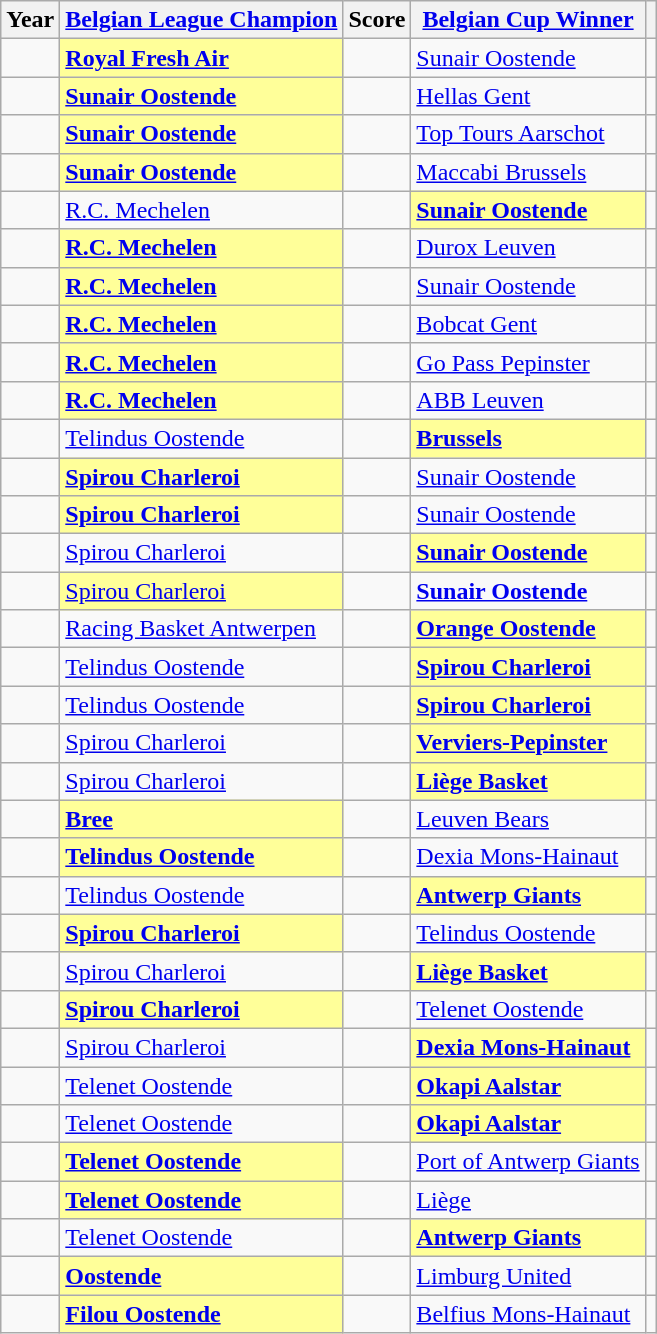<table class="wikitable sortable">
<tr bgcolor=>
<th>Year</th>
<th><a href='#'>Belgian League Champion</a></th>
<th class=unsortable>Score</th>
<th><a href='#'>Belgian Cup Winner</a></th>
<th class=unsortable></th>
</tr>
<tr>
<td></td>
<td style="background:#ff9;"><strong><a href='#'>Royal Fresh Air</a></strong></td>
<td></td>
<td><a href='#'>Sunair Oostende</a></td>
<td></td>
</tr>
<tr>
<td></td>
<td style="background:#ff9;"><strong><a href='#'>Sunair Oostende</a></strong></td>
<td></td>
<td><a href='#'>Hellas Gent</a></td>
<td></td>
</tr>
<tr>
<td></td>
<td style="background:#ff9;"><strong><a href='#'>Sunair Oostende</a></strong></td>
<td></td>
<td><a href='#'>Top Tours Aarschot</a></td>
<td></td>
</tr>
<tr>
<td></td>
<td style="background:#ff9;"><strong><a href='#'>Sunair Oostende</a></strong></td>
<td></td>
<td><a href='#'>Maccabi Brussels</a></td>
<td></td>
</tr>
<tr>
<td></td>
<td><a href='#'>R.C. Mechelen</a></td>
<td></td>
<td style="background:#ff9;"><strong><a href='#'>Sunair Oostende</a></strong></td>
<td></td>
</tr>
<tr>
<td></td>
<td style="background:#ff9;"><strong><a href='#'>R.C. Mechelen</a></strong></td>
<td></td>
<td><a href='#'>Durox Leuven</a></td>
<td></td>
</tr>
<tr>
<td></td>
<td style="background:#ff9;"><strong><a href='#'>R.C. Mechelen</a></strong></td>
<td></td>
<td><a href='#'>Sunair Oostende</a></td>
<td></td>
</tr>
<tr>
<td></td>
<td style="background:#ff9;"><strong><a href='#'>R.C. Mechelen</a></strong></td>
<td></td>
<td><a href='#'>Bobcat Gent</a></td>
<td></td>
</tr>
<tr>
<td></td>
<td style="background:#ff9;"><strong><a href='#'>R.C. Mechelen</a></strong></td>
<td></td>
<td><a href='#'>Go Pass Pepinster</a></td>
<td></td>
</tr>
<tr>
<td></td>
<td style="background:#ff9;"><strong><a href='#'>R.C. Mechelen</a></strong></td>
<td></td>
<td><a href='#'>ABB Leuven</a></td>
<td></td>
</tr>
<tr>
<td></td>
<td><a href='#'>Telindus Oostende</a></td>
<td></td>
<td style="background:#ff9;"><strong><a href='#'>Brussels</a></strong></td>
<td></td>
</tr>
<tr>
<td></td>
<td style="background:#ff9;"><strong><a href='#'>Spirou Charleroi</a></strong></td>
<td></td>
<td><a href='#'>Sunair Oostende</a></td>
<td></td>
</tr>
<tr>
<td></td>
<td style="background:#ff9;"><strong><a href='#'>Spirou Charleroi</a></strong></td>
<td></td>
<td><a href='#'>Sunair Oostende</a></td>
<td></td>
</tr>
<tr>
<td></td>
<td><a href='#'>Spirou Charleroi</a></td>
<td></td>
<td style="background:#ff9;"><strong><a href='#'>Sunair Oostende</a></strong></td>
<td></td>
</tr>
<tr>
<td></td>
<td style="background:#ff9;"><a href='#'>Spirou Charleroi</a></td>
<td></td>
<td><strong><a href='#'>Sunair Oostende</a></strong> </td>
<td></td>
</tr>
<tr>
<td></td>
<td><a href='#'>Racing Basket Antwerpen</a></td>
<td></td>
<td style="background:#ff9;"><strong><a href='#'>Orange Oostende</a></strong> </td>
<td></td>
</tr>
<tr>
<td></td>
<td><a href='#'>Telindus Oostende</a></td>
<td></td>
<td style="background:#ff9;"><strong><a href='#'>Spirou Charleroi</a></strong> </td>
<td></td>
</tr>
<tr>
<td></td>
<td><a href='#'>Telindus Oostende</a></td>
<td></td>
<td style="background:#ff9;"><strong><a href='#'>Spirou Charleroi</a></strong></td>
<td></td>
</tr>
<tr>
<td></td>
<td><a href='#'>Spirou Charleroi</a></td>
<td></td>
<td style="background:#ff9;"><strong><a href='#'>Verviers-Pepinster</a></strong></td>
<td></td>
</tr>
<tr>
<td></td>
<td><a href='#'>Spirou Charleroi</a></td>
<td></td>
<td style="background:#ff9;"><strong><a href='#'>Liège Basket</a></strong></td>
<td></td>
</tr>
<tr>
<td></td>
<td style="background:#ff9;"><strong><a href='#'>Bree</a></strong></td>
<td></td>
<td><a href='#'>Leuven Bears</a></td>
<td></td>
</tr>
<tr>
<td></td>
<td style="background:#ff9;"><strong><a href='#'>Telindus Oostende</a></strong></td>
<td></td>
<td><a href='#'>Dexia Mons-Hainaut</a></td>
<td></td>
</tr>
<tr>
<td></td>
<td><a href='#'>Telindus Oostende</a></td>
<td></td>
<td style="background:#ff9;"><strong><a href='#'>Antwerp Giants</a></strong></td>
<td></td>
</tr>
<tr>
<td></td>
<td style="background:#ff9;"><strong><a href='#'>Spirou Charleroi</a></strong></td>
<td></td>
<td><a href='#'>Telindus Oostende</a></td>
<td></td>
</tr>
<tr>
<td></td>
<td><a href='#'>Spirou Charleroi</a></td>
<td></td>
<td style="background:#ff9;"><strong><a href='#'>Liège Basket</a></strong> </td>
<td></td>
</tr>
<tr>
<td></td>
<td style="background:#ff9;"><strong><a href='#'>Spirou Charleroi</a></strong></td>
<td></td>
<td><a href='#'>Telenet Oostende</a></td>
<td></td>
</tr>
<tr>
<td></td>
<td><a href='#'>Spirou Charleroi</a></td>
<td></td>
<td style="background:#ff9;"><strong><a href='#'>Dexia Mons-Hainaut</a></strong></td>
<td></td>
</tr>
<tr>
<td></td>
<td><a href='#'>Telenet Oostende</a></td>
<td></td>
<td style="background:#ff9;"><strong><a href='#'>Okapi Aalstar</a></strong></td>
<td></td>
</tr>
<tr>
<td></td>
<td><a href='#'>Telenet Oostende</a></td>
<td></td>
<td style="background:#ff9;"><strong><a href='#'>Okapi Aalstar</a></strong> </td>
<td></td>
</tr>
<tr>
<td></td>
<td style="background:#ff9;"><strong><a href='#'>Telenet Oostende</a></strong></td>
<td></td>
<td><a href='#'>Port of Antwerp Giants</a> </td>
<td></td>
</tr>
<tr>
<td></td>
<td style="background:#ff9;"><strong><a href='#'>Telenet Oostende</a></strong></td>
<td></td>
<td><a href='#'>Liège</a> </td>
<td></td>
</tr>
<tr>
<td></td>
<td><a href='#'>Telenet Oostende</a></td>
<td></td>
<td style="background:#ff9;"><strong><a href='#'>Antwerp Giants</a></strong> </td>
<td></td>
</tr>
<tr>
<td></td>
<td style="background:#ff9;"><strong><a href='#'>Oostende</a></strong></td>
<td></td>
<td><a href='#'>Limburg United</a> </td>
<td align=center></td>
</tr>
<tr>
<td></td>
<td style="background:#ff9;"><strong><a href='#'>Filou Oostende</a></strong></td>
<td></td>
<td><a href='#'>Belfius Mons-Hainaut</a> </td>
<td align=center></td>
</tr>
</table>
